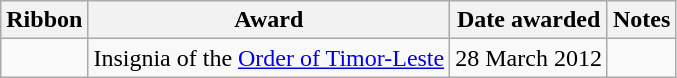<table class="wikitable">
<tr>
<th>Ribbon</th>
<th>Award</th>
<th>Date awarded</th>
<th>Notes</th>
</tr>
<tr>
<td></td>
<td>Insignia of the <a href='#'>Order of Timor-Leste</a></td>
<td>28 March 2012</td>
<td></td>
</tr>
</table>
